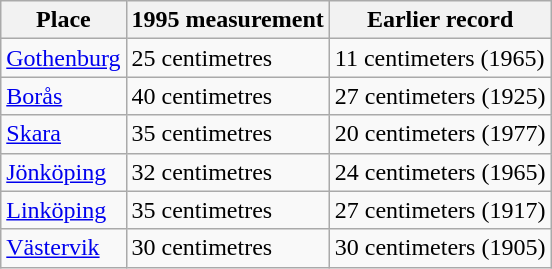<table class="wikitable">
<tr>
<th>Place</th>
<th>1995 measurement</th>
<th>Earlier record</th>
</tr>
<tr>
<td><a href='#'>Gothenburg</a></td>
<td>25 centimetres</td>
<td>11 centimeters (1965)</td>
</tr>
<tr>
<td><a href='#'>Borås</a></td>
<td>40 centimetres</td>
<td>27 centimeters (1925)</td>
</tr>
<tr>
<td><a href='#'>Skara</a></td>
<td>35 centimetres</td>
<td>20 centimeters (1977)</td>
</tr>
<tr>
<td><a href='#'>Jönköping</a></td>
<td>32 centimetres</td>
<td>24 centimeters (1965)</td>
</tr>
<tr>
<td><a href='#'>Linköping</a></td>
<td>35 centimetres</td>
<td>27 centimeters (1917)</td>
</tr>
<tr>
<td><a href='#'>Västervik</a></td>
<td>30 centimetres</td>
<td>30 centimeters (1905)</td>
</tr>
</table>
